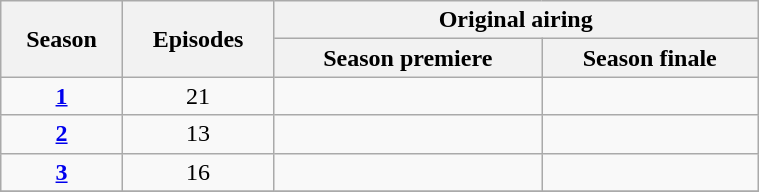<table class="wikitable" style="width:40%">
<tr>
<th rowspan="2">Season</th>
<th rowspan="2">Episodes</th>
<th colspan="2">Original airing</th>
</tr>
<tr>
<th>Season premiere</th>
<th>Season finale</th>
</tr>
<tr>
<td style="text-align:center"><strong><a href='#'>1</a></strong></td>
<td style="text-align:center">21</td>
<td style="text-align:center"></td>
<td style="text-align:center"></td>
</tr>
<tr>
<td style="text-align:center"><strong><a href='#'>2</a></strong></td>
<td style="text-align:center">13</td>
<td style="text-align:center"></td>
<td style="text-align:center"></td>
</tr>
<tr>
<td style="text-align:center"><strong><a href='#'>3</a></strong></td>
<td style="text-align:center">16</td>
<td style="text-align:center"></td>
<td style="text-align:center"></td>
</tr>
<tr>
</tr>
</table>
